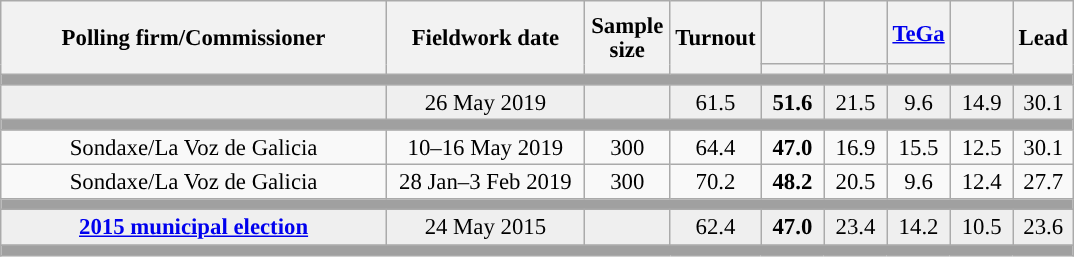<table class="wikitable collapsible collapsed" style="text-align:center; font-size:95%; line-height:16px;">
<tr style="height:42px;">
<th style="width:250px;" rowspan="2">Polling firm/Commissioner</th>
<th style="width:125px;" rowspan="2">Fieldwork date</th>
<th style="width:50px;" rowspan="2">Sample size</th>
<th style="width:45px;" rowspan="2">Turnout</th>
<th style="width:35px;"></th>
<th style="width:35px;"></th>
<th style="width:35px;"><a href='#'>TeGa</a></th>
<th style="width:35px;"></th>
<th style="width:30px;" rowspan="2">Lead</th>
</tr>
<tr>
<th style="color:inherit;background:"></th>
<th style="color:inherit;background:"></th>
<th style="color:inherit;background:"></th>
<th style="color:inherit;background:"></th>
</tr>
<tr>
<td colspan="9" style="background:#A0A0A0"></td>
</tr>
<tr style="background:#EFEFEF;">
<td><strong></strong></td>
<td>26 May 2019</td>
<td></td>
<td>61.5</td>
<td><strong>51.6</strong><br></td>
<td>21.5<br></td>
<td>9.6<br></td>
<td>14.9<br></td>
<td style="background:">30.1</td>
</tr>
<tr>
<td colspan="9" style="background:#A0A0A0"></td>
</tr>
<tr>
<td>Sondaxe/La Voz de Galicia</td>
<td>10–16 May 2019</td>
<td>300</td>
<td>64.4</td>
<td><strong>47.0</strong><br></td>
<td>16.9<br></td>
<td>15.5<br></td>
<td>12.5<br></td>
<td style="background:">30.1</td>
</tr>
<tr>
<td>Sondaxe/La Voz de Galicia</td>
<td>28 Jan–3 Feb 2019</td>
<td>300</td>
<td>70.2</td>
<td><strong>48.2</strong><br></td>
<td>20.5<br></td>
<td>9.6<br></td>
<td>12.4<br></td>
<td style="background:">27.7</td>
</tr>
<tr>
<td colspan="9" style="background:#A0A0A0"></td>
</tr>
<tr style="background:#EFEFEF;">
<td><strong><a href='#'>2015 municipal election</a></strong></td>
<td>24 May 2015</td>
<td></td>
<td>62.4</td>
<td><strong>47.0</strong><br></td>
<td>23.4<br></td>
<td>14.2<br></td>
<td>10.5<br></td>
<td style="background:">23.6</td>
</tr>
<tr>
<td colspan="9" style="background:#A0A0A0"></td>
</tr>
</table>
